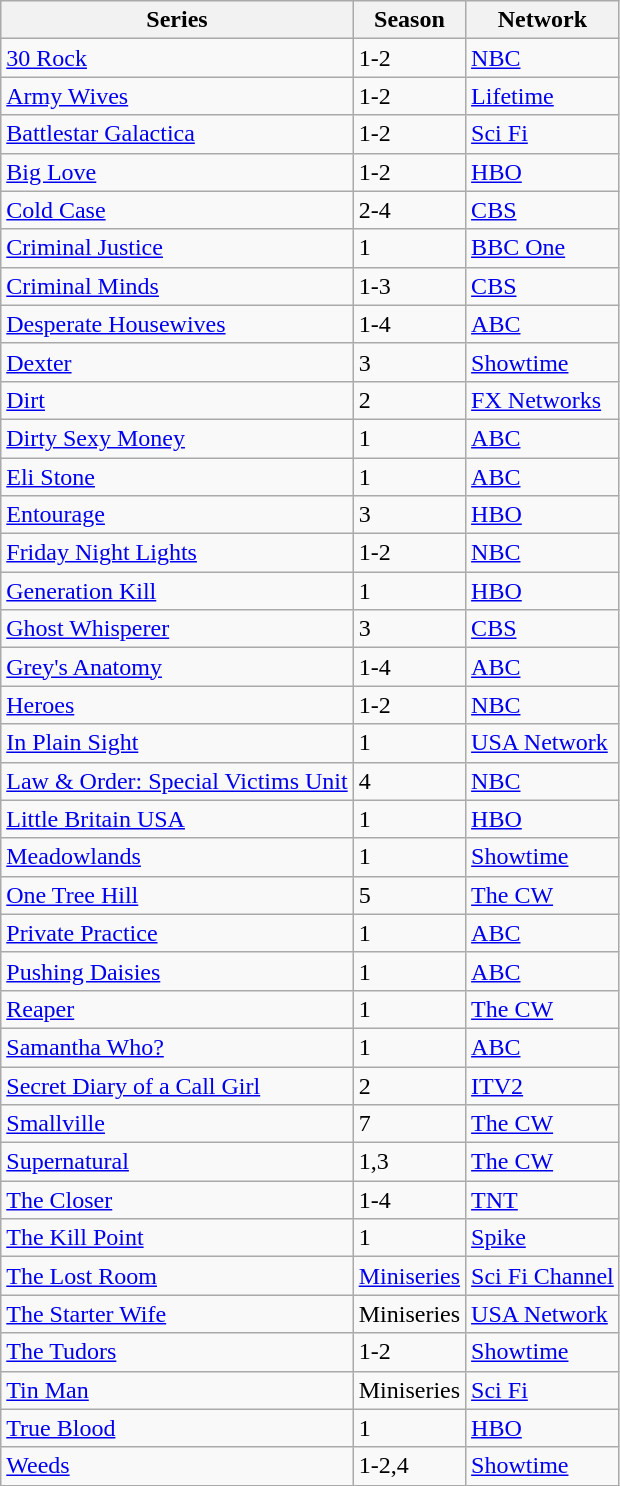<table class="wikitable">
<tr>
<th rowspan="1" bgcolor="#f2f2f2">Series</th>
<th bgcolor="#f2f2f2">Season</th>
<th bgcolor="#f2f2f2">Network</th>
</tr>
<tr>
<td><a href='#'>30 Rock</a></td>
<td><div>1-2</div></td>
<td><div><a href='#'>NBC</a></div></td>
</tr>
<tr>
<td><a href='#'>Army Wives</a></td>
<td><div>1-2</div></td>
<td><div><a href='#'>Lifetime</a></div></td>
</tr>
<tr>
<td><a href='#'>Battlestar Galactica</a></td>
<td><div>1-2</div></td>
<td><div><a href='#'>Sci Fi</a></div></td>
</tr>
<tr>
<td><a href='#'>Big Love</a></td>
<td><div>1-2</div></td>
<td><div><a href='#'>HBO</a></div></td>
</tr>
<tr>
<td><a href='#'>Cold Case</a></td>
<td><div>2-4</div></td>
<td><div><a href='#'>CBS</a></div></td>
</tr>
<tr>
<td><a href='#'>Criminal Justice</a></td>
<td><div>1</div></td>
<td><div><a href='#'>BBC One</a></div></td>
</tr>
<tr>
<td><a href='#'>Criminal Minds</a></td>
<td><div>1-3</div></td>
<td><div><a href='#'>CBS</a></div></td>
</tr>
<tr>
<td><a href='#'>Desperate Housewives</a></td>
<td><div>1-4</div></td>
<td><div><a href='#'>ABC</a></div></td>
</tr>
<tr>
<td><a href='#'>Dexter</a></td>
<td><div>3</div></td>
<td><div><a href='#'>Showtime</a></div></td>
</tr>
<tr>
<td><a href='#'>Dirt</a></td>
<td><div>2</div></td>
<td><div><a href='#'>FX Networks</a></div></td>
</tr>
<tr>
<td><a href='#'>Dirty Sexy Money</a></td>
<td><div>1</div></td>
<td><div><a href='#'>ABC</a></div></td>
</tr>
<tr>
<td><a href='#'>Eli Stone</a></td>
<td><div>1</div></td>
<td><div><a href='#'>ABC</a></div></td>
</tr>
<tr>
<td><a href='#'>Entourage</a></td>
<td><div>3</div></td>
<td><div><a href='#'>HBO</a></div></td>
</tr>
<tr>
<td><a href='#'>Friday Night Lights</a></td>
<td><div>1-2</div></td>
<td><div><a href='#'>NBC</a></div></td>
</tr>
<tr>
<td><a href='#'>Generation Kill</a></td>
<td><div>1</div></td>
<td><div><a href='#'>HBO</a></div></td>
</tr>
<tr>
<td><a href='#'>Ghost Whisperer</a></td>
<td><div>3</div></td>
<td><div><a href='#'>CBS</a></div></td>
</tr>
<tr>
<td><a href='#'>Grey's Anatomy</a></td>
<td><div>1-4</div></td>
<td><div><a href='#'>ABC</a></div></td>
</tr>
<tr>
<td><a href='#'>Heroes</a></td>
<td><div>1-2</div></td>
<td><div><a href='#'>NBC</a></div></td>
</tr>
<tr>
<td><a href='#'>In Plain Sight</a></td>
<td><div>1</div></td>
<td><div><a href='#'>USA Network</a></div></td>
</tr>
<tr>
<td><a href='#'>Law & Order: Special Victims Unit</a></td>
<td><div>4</div></td>
<td><div><a href='#'>NBC</a></div></td>
</tr>
<tr>
<td><a href='#'>Little Britain USA</a></td>
<td><div>1</div></td>
<td><div><a href='#'>HBO</a></div></td>
</tr>
<tr>
<td><a href='#'>Meadowlands</a></td>
<td><div>1</div></td>
<td><div><a href='#'>Showtime</a></div></td>
</tr>
<tr>
<td><a href='#'>One Tree Hill</a></td>
<td><div>5</div></td>
<td><div><a href='#'>The CW</a></div></td>
</tr>
<tr>
<td><a href='#'>Private Practice</a></td>
<td><div>1</div></td>
<td><div><a href='#'>ABC</a></div></td>
</tr>
<tr>
<td><a href='#'>Pushing Daisies</a></td>
<td><div>1</div></td>
<td><div><a href='#'>ABC</a></div></td>
</tr>
<tr>
<td><a href='#'>Reaper</a></td>
<td><div>1</div></td>
<td><div><a href='#'>The CW</a></div></td>
</tr>
<tr>
<td><a href='#'>Samantha Who?</a></td>
<td><div>1</div></td>
<td><div><a href='#'>ABC</a></div></td>
</tr>
<tr>
<td><a href='#'>Secret Diary of a Call Girl</a></td>
<td><div>2</div></td>
<td><div><a href='#'>ITV2</a></div></td>
</tr>
<tr>
<td><a href='#'>Smallville</a></td>
<td><div>7</div></td>
<td><div><a href='#'>The CW</a></div></td>
</tr>
<tr>
<td><a href='#'>Supernatural</a></td>
<td><div>1,3</div></td>
<td><div><a href='#'>The CW</a></div></td>
</tr>
<tr>
<td><a href='#'>The Closer</a></td>
<td><div>1-4</div></td>
<td><div><a href='#'>TNT</a></div></td>
</tr>
<tr>
<td><a href='#'>The Kill Point</a></td>
<td><div>1</div></td>
<td><div><a href='#'>Spike</a></div></td>
</tr>
<tr>
<td><a href='#'>The Lost Room</a></td>
<td><div><a href='#'>Miniseries</a></div></td>
<td><div><a href='#'>Sci Fi Channel</a></div></td>
</tr>
<tr>
<td><a href='#'>The Starter Wife</a></td>
<td><div>Miniseries</div></td>
<td><div><a href='#'>USA Network</a></div></td>
</tr>
<tr>
<td><a href='#'>The Tudors</a></td>
<td><div>1-2</div></td>
<td><div><a href='#'>Showtime</a></div></td>
</tr>
<tr>
<td><a href='#'>Tin Man</a></td>
<td><div>Miniseries</div></td>
<td><div><a href='#'>Sci Fi</a></div></td>
</tr>
<tr>
<td><a href='#'>True Blood</a></td>
<td><div>1</div></td>
<td><div><a href='#'>HBO</a></div></td>
</tr>
<tr>
<td><a href='#'>Weeds</a></td>
<td><div>1-2,4</div></td>
<td><div><a href='#'>Showtime</a></div></td>
</tr>
</table>
